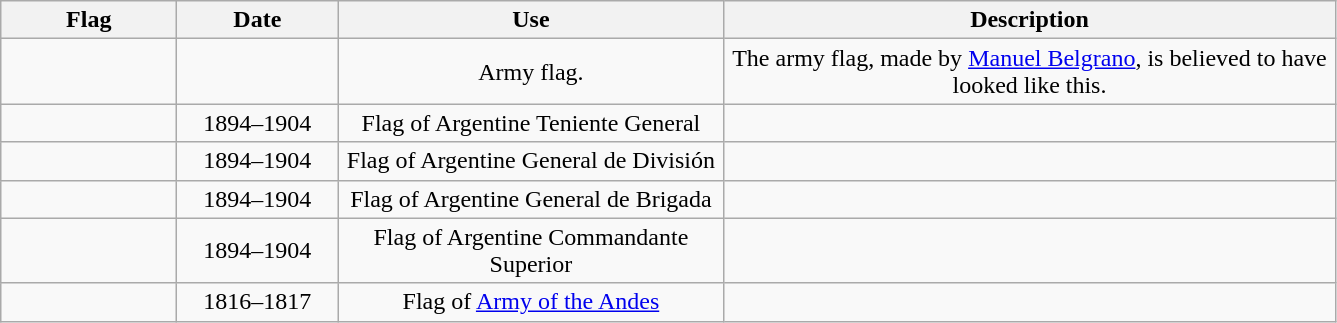<table class="wikitable" style="background:#f9f9f9; text-align:center">
<tr>
<th width="110">Flag</th>
<th width="100">Date</th>
<th width="250">Use</th>
<th width="400">Description</th>
</tr>
<tr>
<td></td>
<td></td>
<td>Army flag.</td>
<td>The army flag, made by <a href='#'>Manuel Belgrano</a>, is believed to have looked like this.</td>
</tr>
<tr>
<td></td>
<td>1894–1904</td>
<td>Flag of Argentine Teniente General</td>
<td></td>
</tr>
<tr>
<td></td>
<td>1894–1904</td>
<td>Flag of Argentine General de División</td>
<td></td>
</tr>
<tr>
<td></td>
<td>1894–1904</td>
<td>Flag of Argentine General de Brigada</td>
<td></td>
</tr>
<tr>
<td></td>
<td>1894–1904</td>
<td>Flag of Argentine Commandante Superior</td>
<td></td>
</tr>
<tr>
<td></td>
<td>1816–1817</td>
<td>Flag of <a href='#'>Army of the Andes</a></td>
<td></td>
</tr>
</table>
